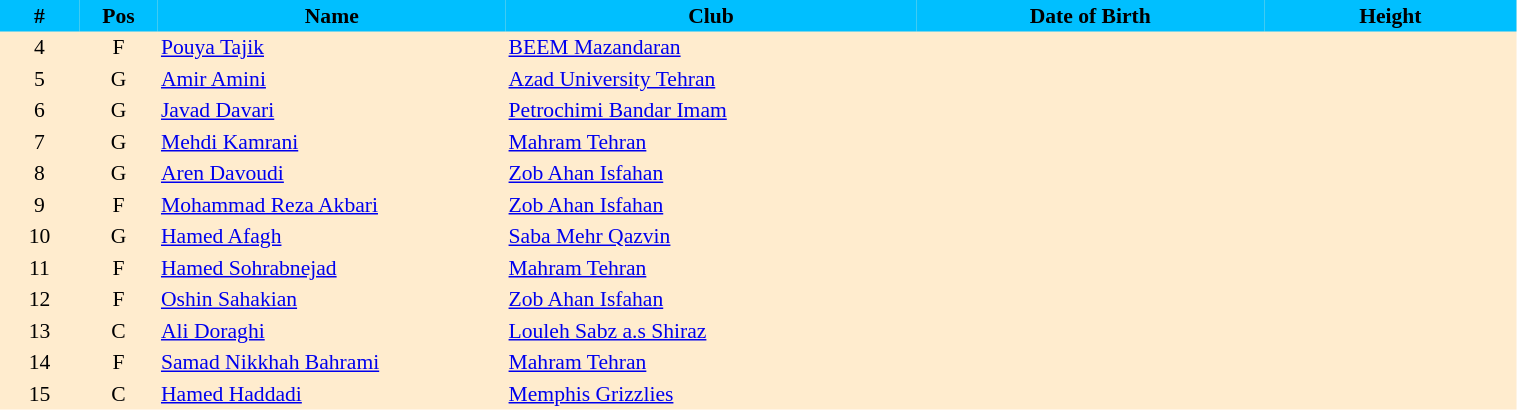<table border=0 cellpadding=2 cellspacing=0  |- bgcolor=#FFECCE style="text-align:center; font-size:90%;" width=80%>
<tr bgcolor=#00BFFF>
<th width=5%>#</th>
<th width=5%>Pos</th>
<th width=22%>Name</th>
<th width=26%>Club</th>
<th width=22%>Date of Birth</th>
<th width=16%>Height</th>
</tr>
<tr>
<td>4</td>
<td>F</td>
<td align=left><a href='#'>Pouya Tajik</a></td>
<td align=left> <a href='#'>BEEM Mazandaran</a></td>
<td align=left></td>
<td></td>
</tr>
<tr>
<td>5</td>
<td>G</td>
<td align=left><a href='#'>Amir Amini</a></td>
<td align=left> <a href='#'>Azad University Tehran</a></td>
<td align=left></td>
<td></td>
</tr>
<tr>
<td>6</td>
<td>G</td>
<td align=left><a href='#'>Javad Davari</a></td>
<td align=left> <a href='#'>Petrochimi Bandar Imam</a></td>
<td align=left></td>
<td></td>
</tr>
<tr>
<td>7</td>
<td>G</td>
<td align=left><a href='#'>Mehdi Kamrani</a></td>
<td align=left> <a href='#'>Mahram Tehran</a></td>
<td align=left></td>
<td></td>
</tr>
<tr>
<td>8</td>
<td>G</td>
<td align=left><a href='#'>Aren Davoudi</a></td>
<td align=left> <a href='#'>Zob Ahan Isfahan</a></td>
<td align=left></td>
<td></td>
</tr>
<tr>
<td>9</td>
<td>F</td>
<td align=left><a href='#'>Mohammad Reza Akbari</a></td>
<td align=left> <a href='#'>Zob Ahan Isfahan</a></td>
<td align=left></td>
<td></td>
</tr>
<tr>
<td>10</td>
<td>G</td>
<td align=left><a href='#'>Hamed Afagh</a></td>
<td align=left> <a href='#'>Saba Mehr Qazvin</a></td>
<td align=left></td>
<td></td>
</tr>
<tr>
<td>11</td>
<td>F</td>
<td align=left><a href='#'>Hamed Sohrabnejad</a></td>
<td align=left> <a href='#'>Mahram Tehran</a></td>
<td align=left></td>
<td></td>
</tr>
<tr>
<td>12</td>
<td>F</td>
<td align=left><a href='#'>Oshin Sahakian</a></td>
<td align=left> <a href='#'>Zob Ahan Isfahan</a></td>
<td align=left></td>
<td></td>
</tr>
<tr>
<td>13</td>
<td>C</td>
<td align=left><a href='#'>Ali Doraghi</a></td>
<td align=left> <a href='#'>Louleh Sabz a.s Shiraz</a></td>
<td align=left></td>
<td></td>
</tr>
<tr>
<td>14</td>
<td>F</td>
<td align=left><a href='#'>Samad Nikkhah Bahrami</a></td>
<td align=left> <a href='#'>Mahram Tehran</a></td>
<td align=left></td>
<td></td>
</tr>
<tr>
<td>15</td>
<td>C</td>
<td align=left><a href='#'>Hamed Haddadi</a></td>
<td align=left> <a href='#'>Memphis Grizzlies</a></td>
<td align=left></td>
<td></td>
</tr>
</table>
